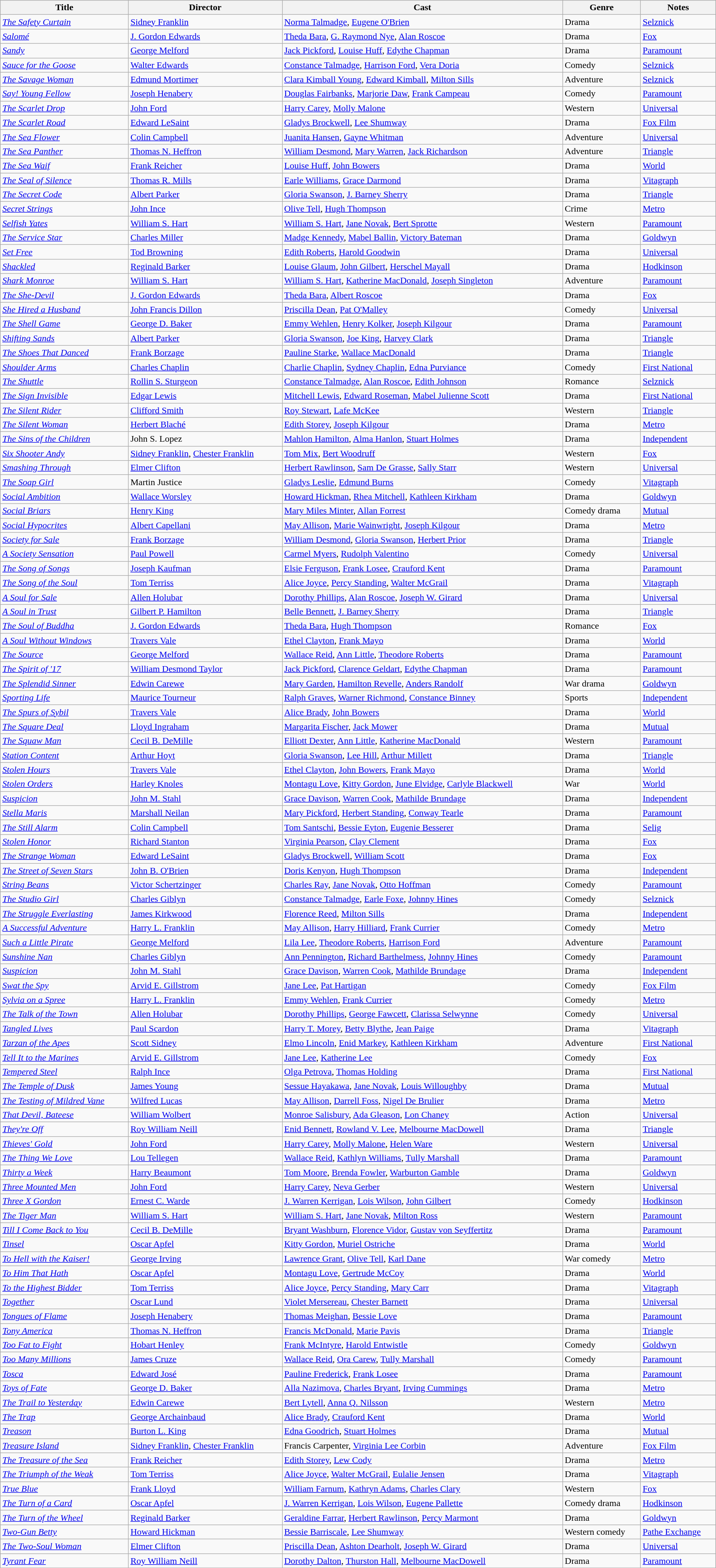<table class="wikitable" width= "100%">
<tr>
<th>Title</th>
<th>Director</th>
<th>Cast</th>
<th>Genre</th>
<th>Notes</th>
</tr>
<tr>
<td><em><a href='#'>The Safety Curtain</a></em></td>
<td><a href='#'>Sidney Franklin</a></td>
<td><a href='#'>Norma Talmadge</a>, <a href='#'>Eugene O'Brien</a></td>
<td>Drama</td>
<td><a href='#'>Selznick</a></td>
</tr>
<tr>
<td><em><a href='#'>Salomé</a></em></td>
<td><a href='#'>J. Gordon Edwards</a></td>
<td><a href='#'>Theda Bara</a>, <a href='#'>G. Raymond Nye</a>, <a href='#'>Alan Roscoe</a></td>
<td>Drama</td>
<td><a href='#'>Fox</a></td>
</tr>
<tr>
<td><em><a href='#'>Sandy</a></em></td>
<td><a href='#'>George Melford</a></td>
<td><a href='#'>Jack Pickford</a>, <a href='#'>Louise Huff</a>, <a href='#'>Edythe Chapman</a></td>
<td>Drama</td>
<td><a href='#'>Paramount</a></td>
</tr>
<tr>
<td><em><a href='#'>Sauce for the Goose </a></em></td>
<td><a href='#'>Walter Edwards</a></td>
<td><a href='#'>Constance Talmadge</a>, <a href='#'>Harrison Ford</a>, <a href='#'>Vera Doria</a></td>
<td>Comedy</td>
<td><a href='#'>Selznick</a></td>
</tr>
<tr>
<td><em><a href='#'>The Savage Woman</a></em></td>
<td><a href='#'>Edmund Mortimer</a></td>
<td><a href='#'>Clara Kimball Young</a>, <a href='#'>Edward Kimball</a>, <a href='#'>Milton Sills</a></td>
<td>Adventure</td>
<td><a href='#'>Selznick</a></td>
</tr>
<tr>
<td><em><a href='#'>Say! Young Fellow</a></em></td>
<td><a href='#'>Joseph Henabery</a></td>
<td><a href='#'>Douglas Fairbanks</a>, <a href='#'>Marjorie Daw</a>, <a href='#'>Frank Campeau</a></td>
<td>Comedy</td>
<td><a href='#'>Paramount</a></td>
</tr>
<tr>
<td><em><a href='#'>The Scarlet Drop</a></em></td>
<td><a href='#'>John Ford</a></td>
<td><a href='#'>Harry Carey</a>, <a href='#'>Molly Malone</a></td>
<td>Western</td>
<td><a href='#'>Universal</a></td>
</tr>
<tr>
<td><em><a href='#'>The Scarlet Road</a></em></td>
<td><a href='#'>Edward LeSaint</a></td>
<td><a href='#'>Gladys Brockwell</a>, <a href='#'>Lee Shumway</a></td>
<td>Drama</td>
<td><a href='#'>Fox Film</a></td>
</tr>
<tr>
<td><em><a href='#'>The Sea Flower</a></em></td>
<td><a href='#'>Colin Campbell</a></td>
<td><a href='#'>Juanita Hansen</a>, <a href='#'>Gayne Whitman</a></td>
<td>Adventure</td>
<td><a href='#'>Universal</a></td>
</tr>
<tr>
<td><em><a href='#'>The Sea Panther</a></em></td>
<td><a href='#'>Thomas N. Heffron</a></td>
<td><a href='#'>William Desmond</a>, <a href='#'>Mary Warren</a>, <a href='#'>Jack Richardson</a></td>
<td>Adventure</td>
<td><a href='#'>Triangle</a></td>
</tr>
<tr>
<td><em><a href='#'>The Sea Waif</a></em></td>
<td><a href='#'>Frank Reicher</a></td>
<td><a href='#'>Louise Huff</a>, <a href='#'>John Bowers</a></td>
<td>Drama</td>
<td><a href='#'>World</a></td>
</tr>
<tr>
<td><em><a href='#'>The Seal of Silence </a></em></td>
<td><a href='#'>Thomas R. Mills</a></td>
<td><a href='#'>Earle Williams</a>, <a href='#'>Grace Darmond</a></td>
<td>Drama</td>
<td><a href='#'>Vitagraph</a></td>
</tr>
<tr>
<td><em><a href='#'>The Secret Code</a></em></td>
<td><a href='#'>Albert Parker</a></td>
<td><a href='#'>Gloria Swanson</a>, <a href='#'>J. Barney Sherry</a></td>
<td>Drama</td>
<td><a href='#'>Triangle</a></td>
</tr>
<tr>
<td><em><a href='#'>Secret Strings</a></em></td>
<td><a href='#'>John Ince</a></td>
<td><a href='#'>Olive Tell</a>, <a href='#'>Hugh Thompson</a></td>
<td>Crime</td>
<td><a href='#'>Metro</a></td>
</tr>
<tr>
<td><em><a href='#'>Selfish Yates</a></em></td>
<td><a href='#'>William S. Hart</a></td>
<td><a href='#'>William S. Hart</a>, <a href='#'>Jane Novak</a>, <a href='#'>Bert Sprotte</a></td>
<td>Western</td>
<td><a href='#'>Paramount</a></td>
</tr>
<tr>
<td><em><a href='#'>The Service Star </a></em></td>
<td><a href='#'>Charles Miller</a></td>
<td><a href='#'>Madge Kennedy</a>, <a href='#'>Mabel Ballin</a>, <a href='#'>Victory Bateman</a></td>
<td>Drama</td>
<td><a href='#'>Goldwyn</a></td>
</tr>
<tr>
<td><em><a href='#'>Set Free</a></em></td>
<td><a href='#'>Tod Browning</a></td>
<td><a href='#'>Edith Roberts</a>, <a href='#'>Harold Goodwin</a></td>
<td>Drama</td>
<td><a href='#'>Universal</a></td>
</tr>
<tr>
<td><em><a href='#'>Shackled</a></em></td>
<td><a href='#'>Reginald Barker</a></td>
<td><a href='#'>Louise Glaum</a>, <a href='#'>John Gilbert</a>, <a href='#'>Herschel Mayall</a></td>
<td>Drama</td>
<td><a href='#'>Hodkinson</a></td>
</tr>
<tr>
<td><em><a href='#'>Shark Monroe </a></em></td>
<td><a href='#'>William S. Hart</a></td>
<td><a href='#'>William S. Hart</a>, <a href='#'>Katherine MacDonald</a>, <a href='#'>Joseph Singleton</a></td>
<td>Adventure</td>
<td><a href='#'>Paramount</a></td>
</tr>
<tr>
<td><em><a href='#'>The She-Devil</a></em></td>
<td><a href='#'>J. Gordon Edwards</a></td>
<td><a href='#'>Theda Bara</a>, <a href='#'>Albert Roscoe</a></td>
<td>Drama</td>
<td><a href='#'>Fox</a></td>
</tr>
<tr>
<td><em><a href='#'>She Hired a Husband</a></em></td>
<td><a href='#'>John Francis Dillon</a></td>
<td><a href='#'>Priscilla Dean</a>, <a href='#'>Pat O'Malley</a></td>
<td>Comedy</td>
<td><a href='#'>Universal</a></td>
</tr>
<tr>
<td><em><a href='#'>The Shell Game</a></em></td>
<td><a href='#'>George D. Baker</a></td>
<td><a href='#'>Emmy Wehlen</a>, <a href='#'>Henry Kolker</a>, <a href='#'>Joseph Kilgour</a></td>
<td>Drama</td>
<td><a href='#'>Paramount</a></td>
</tr>
<tr>
<td><em><a href='#'>Shifting Sands</a></em></td>
<td><a href='#'>Albert Parker</a></td>
<td><a href='#'>Gloria Swanson</a>, <a href='#'>Joe King</a>, <a href='#'>Harvey Clark</a></td>
<td>Drama</td>
<td><a href='#'>Triangle</a></td>
</tr>
<tr>
<td><em><a href='#'>The Shoes That Danced</a></em></td>
<td><a href='#'>Frank Borzage</a></td>
<td><a href='#'>Pauline Starke</a>, <a href='#'>Wallace MacDonald</a></td>
<td>Drama</td>
<td><a href='#'>Triangle</a></td>
</tr>
<tr>
<td><em><a href='#'>Shoulder Arms</a></em></td>
<td><a href='#'>Charles Chaplin</a></td>
<td><a href='#'>Charlie Chaplin</a>, <a href='#'>Sydney Chaplin</a>, <a href='#'>Edna Purviance</a></td>
<td>Comedy</td>
<td><a href='#'>First National</a></td>
</tr>
<tr>
<td><em><a href='#'>The Shuttle</a></em></td>
<td><a href='#'>Rollin S. Sturgeon</a></td>
<td><a href='#'>Constance Talmadge</a>, <a href='#'>Alan Roscoe</a>, <a href='#'>Edith Johnson</a></td>
<td>Romance</td>
<td><a href='#'>Selznick</a></td>
</tr>
<tr>
<td><em><a href='#'>The Sign Invisible</a></em></td>
<td><a href='#'>Edgar Lewis</a></td>
<td><a href='#'>Mitchell Lewis</a>, <a href='#'>Edward Roseman</a>, <a href='#'>Mabel Julienne Scott</a></td>
<td>Drama</td>
<td><a href='#'>First National</a></td>
</tr>
<tr>
<td><em><a href='#'>The Silent Rider</a></em></td>
<td><a href='#'>Clifford Smith</a></td>
<td><a href='#'>Roy Stewart</a>, <a href='#'>Lafe McKee</a></td>
<td>Western</td>
<td><a href='#'>Triangle</a></td>
</tr>
<tr>
<td><em><a href='#'>The Silent Woman</a></em></td>
<td><a href='#'>Herbert Blaché</a></td>
<td><a href='#'>Edith Storey</a>, <a href='#'>Joseph Kilgour</a></td>
<td>Drama</td>
<td><a href='#'>Metro</a></td>
</tr>
<tr>
<td><em><a href='#'>The Sins of the Children</a></em></td>
<td>John S. Lopez</td>
<td><a href='#'>Mahlon Hamilton</a>, <a href='#'>Alma Hanlon</a>, <a href='#'>Stuart Holmes</a></td>
<td>Drama</td>
<td><a href='#'>Independent</a></td>
</tr>
<tr>
<td><em><a href='#'>Six Shooter Andy</a></em></td>
<td><a href='#'>Sidney Franklin</a>, <a href='#'>Chester Franklin</a></td>
<td><a href='#'>Tom Mix</a>, <a href='#'>Bert Woodruff</a></td>
<td>Western</td>
<td><a href='#'>Fox</a></td>
</tr>
<tr>
<td><em><a href='#'>Smashing Through</a></em></td>
<td><a href='#'>Elmer Clifton</a></td>
<td><a href='#'>Herbert Rawlinson</a>, <a href='#'>Sam De Grasse</a>, <a href='#'>Sally Starr</a></td>
<td>Western</td>
<td><a href='#'>Universal</a></td>
</tr>
<tr>
<td><em><a href='#'>The Soap Girl </a></em></td>
<td>Martin Justice</td>
<td><a href='#'>Gladys Leslie</a>, <a href='#'>Edmund Burns</a></td>
<td>Comedy</td>
<td><a href='#'>Vitagraph</a></td>
</tr>
<tr>
<td><em><a href='#'>Social Ambition</a></em></td>
<td><a href='#'>Wallace Worsley</a></td>
<td><a href='#'>Howard Hickman</a>, <a href='#'>Rhea Mitchell</a>, <a href='#'>Kathleen Kirkham</a></td>
<td>Drama</td>
<td><a href='#'>Goldwyn</a></td>
</tr>
<tr>
<td><em><a href='#'>Social Briars</a></em></td>
<td><a href='#'>Henry King</a></td>
<td><a href='#'>Mary Miles Minter</a>, <a href='#'>Allan Forrest</a></td>
<td>Comedy drama</td>
<td><a href='#'>Mutual</a></td>
</tr>
<tr>
<td><em><a href='#'>Social Hypocrites</a></em></td>
<td><a href='#'>Albert Capellani</a></td>
<td><a href='#'>May Allison</a>, <a href='#'>Marie Wainwright</a>, <a href='#'>Joseph Kilgour</a></td>
<td>Drama</td>
<td><a href='#'>Metro</a></td>
</tr>
<tr>
<td><em><a href='#'>Society for Sale </a></em></td>
<td><a href='#'>Frank Borzage</a></td>
<td><a href='#'>William Desmond</a>, <a href='#'>Gloria Swanson</a>, <a href='#'>Herbert Prior</a></td>
<td>Drama</td>
<td><a href='#'>Triangle</a></td>
</tr>
<tr>
<td><em><a href='#'>A Society Sensation</a></em></td>
<td><a href='#'>Paul Powell</a></td>
<td><a href='#'>Carmel Myers</a>, <a href='#'>Rudolph Valentino</a></td>
<td>Comedy</td>
<td><a href='#'>Universal</a></td>
</tr>
<tr>
<td><em><a href='#'>The Song of Songs</a></em></td>
<td><a href='#'>Joseph Kaufman</a></td>
<td><a href='#'>Elsie Ferguson</a>, <a href='#'>Frank Losee</a>, <a href='#'>Crauford Kent</a></td>
<td>Drama</td>
<td><a href='#'>Paramount</a></td>
</tr>
<tr>
<td><em><a href='#'>The Song of the Soul</a></em></td>
<td><a href='#'>Tom Terriss</a></td>
<td><a href='#'>Alice Joyce</a>, <a href='#'>Percy Standing</a>, <a href='#'>Walter McGrail</a></td>
<td>Drama</td>
<td><a href='#'>Vitagraph</a></td>
</tr>
<tr>
<td><em><a href='#'>A Soul for Sale</a></em></td>
<td><a href='#'>Allen Holubar</a></td>
<td><a href='#'>Dorothy Phillips</a>, <a href='#'>Alan Roscoe</a>, <a href='#'>Joseph W. Girard</a></td>
<td>Drama</td>
<td><a href='#'>Universal</a></td>
</tr>
<tr>
<td><em><a href='#'>A Soul in Trust </a></em></td>
<td><a href='#'>Gilbert P. Hamilton</a></td>
<td><a href='#'>Belle Bennett</a>, <a href='#'>J. Barney Sherry</a></td>
<td>Drama</td>
<td><a href='#'>Triangle</a></td>
</tr>
<tr>
<td><em><a href='#'>The Soul of Buddha</a></em></td>
<td><a href='#'>J. Gordon Edwards</a></td>
<td><a href='#'>Theda Bara</a>, <a href='#'>Hugh Thompson</a></td>
<td>Romance</td>
<td><a href='#'>Fox</a></td>
</tr>
<tr>
<td><em><a href='#'>A Soul Without Windows </a></em></td>
<td><a href='#'>Travers Vale</a></td>
<td><a href='#'>Ethel Clayton</a>, <a href='#'>Frank Mayo</a></td>
<td>Drama</td>
<td><a href='#'>World</a></td>
</tr>
<tr>
<td><em><a href='#'>The Source</a></em></td>
<td><a href='#'>George Melford</a></td>
<td><a href='#'>Wallace Reid</a>, <a href='#'>Ann Little</a>, <a href='#'>Theodore Roberts</a></td>
<td>Drama</td>
<td><a href='#'>Paramount</a></td>
</tr>
<tr>
<td><em><a href='#'>The Spirit of '17</a></em></td>
<td><a href='#'>William Desmond Taylor</a></td>
<td><a href='#'>Jack Pickford</a>, <a href='#'>Clarence Geldart</a>, <a href='#'>Edythe Chapman</a></td>
<td>Drama</td>
<td><a href='#'>Paramount</a></td>
</tr>
<tr>
<td><em><a href='#'>The Splendid Sinner</a></em></td>
<td><a href='#'>Edwin Carewe</a></td>
<td><a href='#'>Mary Garden</a>, <a href='#'>Hamilton Revelle</a>, <a href='#'>Anders Randolf</a></td>
<td>War drama</td>
<td><a href='#'>Goldwyn</a></td>
</tr>
<tr>
<td><em><a href='#'>Sporting Life</a></em></td>
<td><a href='#'>Maurice Tourneur</a></td>
<td><a href='#'>Ralph Graves</a>, <a href='#'>Warner Richmond</a>, <a href='#'>Constance Binney</a></td>
<td>Sports</td>
<td><a href='#'>Independent</a></td>
</tr>
<tr>
<td><em><a href='#'>The Spurs of Sybil</a></em></td>
<td><a href='#'>Travers Vale</a></td>
<td><a href='#'>Alice Brady</a>, <a href='#'>John Bowers</a></td>
<td>Drama</td>
<td><a href='#'>World</a></td>
</tr>
<tr>
<td><em><a href='#'>The Square Deal</a></em></td>
<td><a href='#'>Lloyd Ingraham</a></td>
<td><a href='#'>Margarita Fischer</a>, <a href='#'>Jack Mower</a></td>
<td>Drama</td>
<td><a href='#'>Mutual</a></td>
</tr>
<tr>
<td><em><a href='#'>The Squaw Man</a></em></td>
<td><a href='#'>Cecil B. DeMille</a></td>
<td><a href='#'>Elliott Dexter</a>, <a href='#'>Ann Little</a>, <a href='#'>Katherine MacDonald</a></td>
<td>Western</td>
<td><a href='#'>Paramount</a></td>
</tr>
<tr>
<td><em><a href='#'>Station Content</a></em></td>
<td><a href='#'>Arthur Hoyt</a></td>
<td><a href='#'>Gloria Swanson</a>, <a href='#'>Lee Hill</a>, <a href='#'>Arthur Millett</a></td>
<td>Drama</td>
<td><a href='#'>Triangle</a></td>
</tr>
<tr>
<td><em><a href='#'>Stolen Hours</a></em></td>
<td><a href='#'>Travers Vale</a></td>
<td><a href='#'>Ethel Clayton</a>, <a href='#'>John Bowers</a>, <a href='#'>Frank Mayo</a></td>
<td>Drama</td>
<td><a href='#'>World</a></td>
</tr>
<tr>
<td><em><a href='#'>Stolen Orders </a></em></td>
<td><a href='#'>Harley Knoles</a></td>
<td><a href='#'>Montagu Love</a>, <a href='#'>Kitty Gordon</a>, <a href='#'>June Elvidge</a>, <a href='#'>Carlyle Blackwell</a></td>
<td>War</td>
<td><a href='#'>World</a></td>
</tr>
<tr>
<td><em><a href='#'>Suspicion</a></em></td>
<td><a href='#'>John M. Stahl</a></td>
<td><a href='#'>Grace Davison</a>, <a href='#'>Warren Cook</a>, <a href='#'>Mathilde Brundage</a></td>
<td>Drama</td>
<td><a href='#'>Independent</a></td>
</tr>
<tr>
<td><em><a href='#'>Stella Maris</a></em></td>
<td><a href='#'>Marshall Neilan</a></td>
<td><a href='#'>Mary Pickford</a>, <a href='#'>Herbert Standing</a>, <a href='#'>Conway Tearle</a></td>
<td>Drama</td>
<td><a href='#'>Paramount</a></td>
</tr>
<tr>
<td><em><a href='#'>The Still Alarm</a></em></td>
<td><a href='#'>Colin Campbell</a></td>
<td><a href='#'>Tom Santschi</a>, <a href='#'>Bessie Eyton</a>, <a href='#'>Eugenie Besserer</a></td>
<td>Drama</td>
<td><a href='#'>Selig</a></td>
</tr>
<tr>
<td><em><a href='#'>Stolen Honor</a></em></td>
<td><a href='#'>Richard Stanton</a></td>
<td><a href='#'>Virginia Pearson</a>, <a href='#'>Clay Clement</a></td>
<td>Drama</td>
<td><a href='#'>Fox</a></td>
</tr>
<tr>
<td><em><a href='#'>The Strange Woman</a></em></td>
<td><a href='#'>Edward LeSaint</a></td>
<td><a href='#'>Gladys Brockwell</a>, <a href='#'>William Scott</a></td>
<td>Drama</td>
<td><a href='#'>Fox</a></td>
</tr>
<tr>
<td><em><a href='#'>The Street of Seven Stars</a></em></td>
<td><a href='#'>John B. O'Brien</a></td>
<td><a href='#'>Doris Kenyon</a>, <a href='#'>Hugh Thompson</a></td>
<td>Drama</td>
<td><a href='#'>Independent</a></td>
</tr>
<tr>
<td><em><a href='#'>String Beans</a></em></td>
<td><a href='#'>Victor Schertzinger</a></td>
<td><a href='#'>Charles Ray</a>, <a href='#'>Jane Novak</a>, <a href='#'>Otto Hoffman</a></td>
<td>Comedy</td>
<td><a href='#'>Paramount</a></td>
</tr>
<tr>
<td><em><a href='#'>The Studio Girl </a></em></td>
<td><a href='#'>Charles Giblyn</a></td>
<td><a href='#'>Constance Talmadge</a>, <a href='#'>Earle Foxe</a>, <a href='#'>Johnny Hines</a></td>
<td>Comedy</td>
<td><a href='#'>Selznick</a></td>
</tr>
<tr>
<td><em><a href='#'>The Struggle Everlasting </a></em></td>
<td><a href='#'>James Kirkwood</a></td>
<td><a href='#'>Florence Reed</a>, <a href='#'>Milton Sills</a></td>
<td>Drama</td>
<td><a href='#'>Independent</a></td>
</tr>
<tr>
<td><em><a href='#'>A Successful Adventure</a></em></td>
<td><a href='#'>Harry L. Franklin</a></td>
<td><a href='#'>May Allison</a>, <a href='#'>Harry Hilliard</a>, <a href='#'>Frank Currier</a></td>
<td>Comedy</td>
<td><a href='#'>Metro</a></td>
</tr>
<tr>
<td><em><a href='#'>Such a Little Pirate </a></em></td>
<td><a href='#'>George Melford</a></td>
<td><a href='#'>Lila Lee</a>, <a href='#'>Theodore Roberts</a>, <a href='#'>Harrison Ford</a></td>
<td>Adventure</td>
<td><a href='#'>Paramount</a></td>
</tr>
<tr>
<td><em><a href='#'>Sunshine Nan</a></em></td>
<td><a href='#'>Charles Giblyn</a></td>
<td><a href='#'>Ann Pennington</a>, <a href='#'>Richard Barthelmess</a>, <a href='#'>Johnny Hines</a></td>
<td>Comedy</td>
<td><a href='#'>Paramount</a></td>
</tr>
<tr>
<td><em><a href='#'>Suspicion</a></em></td>
<td><a href='#'>John M. Stahl</a></td>
<td><a href='#'>Grace Davison</a>, <a href='#'>Warren Cook</a>, <a href='#'>Mathilde Brundage </a></td>
<td>Drama</td>
<td><a href='#'>Independent</a></td>
</tr>
<tr>
<td><em><a href='#'>Swat the Spy</a></em></td>
<td><a href='#'>Arvid E. Gillstrom</a></td>
<td><a href='#'>Jane Lee</a>, <a href='#'>Pat Hartigan</a></td>
<td>Comedy</td>
<td><a href='#'>Fox Film</a></td>
</tr>
<tr>
<td><em><a href='#'>Sylvia on a Spree</a></em></td>
<td><a href='#'>Harry L. Franklin</a></td>
<td><a href='#'>Emmy Wehlen</a>, <a href='#'>Frank Currier</a></td>
<td>Comedy</td>
<td><a href='#'>Metro</a></td>
</tr>
<tr>
<td><em><a href='#'>The Talk of the Town</a></em></td>
<td><a href='#'>Allen Holubar</a></td>
<td><a href='#'>Dorothy Phillips</a>, <a href='#'>George Fawcett</a>, <a href='#'>Clarissa Selwynne</a></td>
<td>Comedy</td>
<td><a href='#'>Universal</a></td>
</tr>
<tr>
<td><em><a href='#'>Tangled Lives</a></em></td>
<td><a href='#'>Paul Scardon</a></td>
<td><a href='#'>Harry T. Morey</a>, <a href='#'>Betty Blythe</a>, <a href='#'>Jean Paige</a></td>
<td>Drama</td>
<td><a href='#'>Vitagraph</a></td>
</tr>
<tr>
<td><em><a href='#'>Tarzan of the Apes</a></em></td>
<td><a href='#'>Scott Sidney</a></td>
<td><a href='#'>Elmo Lincoln</a>, <a href='#'>Enid Markey</a>, <a href='#'>Kathleen Kirkham</a></td>
<td>Adventure</td>
<td><a href='#'>First National</a></td>
</tr>
<tr>
<td><em><a href='#'>Tell It to the Marines</a></em></td>
<td><a href='#'>Arvid E. Gillstrom</a></td>
<td><a href='#'>Jane Lee</a>, <a href='#'>Katherine Lee</a></td>
<td>Comedy</td>
<td><a href='#'>Fox</a></td>
</tr>
<tr>
<td><em><a href='#'>Tempered Steel </a></em></td>
<td><a href='#'>Ralph Ince</a></td>
<td><a href='#'>Olga Petrova</a>, <a href='#'>Thomas Holding</a></td>
<td>Drama</td>
<td><a href='#'>First National</a></td>
</tr>
<tr>
<td><em><a href='#'>The Temple of Dusk</a></em></td>
<td><a href='#'>James Young</a></td>
<td><a href='#'>Sessue Hayakawa</a>, <a href='#'>Jane Novak</a>, <a href='#'>Louis Willoughby</a></td>
<td>Drama</td>
<td><a href='#'>Mutual</a></td>
</tr>
<tr>
<td><em><a href='#'>The Testing of Mildred Vane</a></em></td>
<td><a href='#'>Wilfred Lucas</a></td>
<td><a href='#'>May Allison</a>, <a href='#'>Darrell Foss</a>, <a href='#'>Nigel De Brulier</a></td>
<td>Drama</td>
<td><a href='#'>Metro</a></td>
</tr>
<tr>
<td><em><a href='#'>That Devil, Bateese </a></em></td>
<td><a href='#'>William Wolbert</a></td>
<td><a href='#'>Monroe Salisbury</a>, <a href='#'>Ada Gleason</a>, <a href='#'>Lon Chaney</a></td>
<td>Action</td>
<td><a href='#'>Universal</a></td>
</tr>
<tr>
<td><em><a href='#'>They're Off</a></em></td>
<td><a href='#'>Roy William Neill</a></td>
<td><a href='#'>Enid Bennett</a>, <a href='#'>Rowland V. Lee</a>, <a href='#'>Melbourne MacDowell</a></td>
<td>Drama</td>
<td><a href='#'>Triangle</a></td>
</tr>
<tr>
<td><em><a href='#'>Thieves' Gold </a></em></td>
<td><a href='#'>John Ford</a></td>
<td><a href='#'>Harry Carey</a>, <a href='#'>Molly Malone</a>, <a href='#'>Helen Ware</a></td>
<td>Western</td>
<td><a href='#'>Universal</a></td>
</tr>
<tr>
<td><em><a href='#'>The Thing We Love</a></em></td>
<td><a href='#'>Lou Tellegen</a></td>
<td><a href='#'>Wallace Reid</a>, <a href='#'>Kathlyn Williams</a>, <a href='#'>Tully Marshall</a></td>
<td>Drama</td>
<td><a href='#'>Paramount</a></td>
</tr>
<tr>
<td><em><a href='#'>Thirty a Week</a></em></td>
<td><a href='#'>Harry Beaumont</a></td>
<td><a href='#'>Tom Moore</a>, <a href='#'>Brenda Fowler</a>, <a href='#'>Warburton Gamble</a></td>
<td>Drama</td>
<td><a href='#'>Goldwyn</a></td>
</tr>
<tr>
<td><em><a href='#'>Three Mounted Men </a></em></td>
<td><a href='#'>John Ford</a></td>
<td><a href='#'>Harry Carey</a>, <a href='#'>Neva Gerber</a></td>
<td>Western</td>
<td><a href='#'>Universal</a></td>
</tr>
<tr>
<td><em><a href='#'>Three X Gordon</a></em></td>
<td><a href='#'>Ernest C. Warde</a></td>
<td><a href='#'>J. Warren Kerrigan</a>, <a href='#'>Lois Wilson</a>, <a href='#'>John Gilbert</a></td>
<td>Comedy</td>
<td><a href='#'>Hodkinson</a></td>
</tr>
<tr>
<td><em><a href='#'>The Tiger Man </a></em></td>
<td><a href='#'>William S. Hart</a></td>
<td><a href='#'>William S. Hart</a>, <a href='#'>Jane Novak</a>, <a href='#'>Milton Ross</a></td>
<td>Western</td>
<td><a href='#'>Paramount</a></td>
</tr>
<tr>
<td><em><a href='#'>Till I Come Back to You</a></em></td>
<td><a href='#'>Cecil B. DeMille</a></td>
<td><a href='#'>Bryant Washburn</a>, <a href='#'>Florence Vidor</a>, <a href='#'>Gustav von Seyffertitz</a></td>
<td>Drama</td>
<td><a href='#'>Paramount</a></td>
</tr>
<tr>
<td><em><a href='#'>Tinsel</a></em></td>
<td><a href='#'>Oscar Apfel</a></td>
<td><a href='#'>Kitty Gordon</a>, <a href='#'>Muriel Ostriche</a></td>
<td>Drama</td>
<td><a href='#'>World</a></td>
</tr>
<tr>
<td><em><a href='#'>To Hell with the Kaiser!</a></em></td>
<td><a href='#'>George Irving</a></td>
<td><a href='#'>Lawrence Grant</a>, <a href='#'>Olive Tell</a>, <a href='#'>Karl Dane</a></td>
<td>War comedy</td>
<td><a href='#'>Metro</a></td>
</tr>
<tr>
<td><em><a href='#'>To Him That Hath </a></em></td>
<td><a href='#'>Oscar Apfel</a></td>
<td><a href='#'>Montagu Love</a>, <a href='#'>Gertrude McCoy</a></td>
<td>Drama</td>
<td><a href='#'>World</a></td>
</tr>
<tr>
<td><em><a href='#'>To the Highest Bidder</a></em></td>
<td><a href='#'>Tom Terriss</a></td>
<td><a href='#'>Alice Joyce</a>, <a href='#'>Percy Standing</a>, <a href='#'>Mary Carr</a></td>
<td>Drama</td>
<td><a href='#'>Vitagraph</a></td>
</tr>
<tr>
<td><em><a href='#'>Together</a></em></td>
<td><a href='#'>Oscar Lund</a></td>
<td><a href='#'>Violet Mersereau</a>, <a href='#'>Chester Barnett</a></td>
<td>Drama</td>
<td><a href='#'>Universal</a></td>
</tr>
<tr>
<td><em><a href='#'>Tongues of Flame</a></em></td>
<td><a href='#'>Joseph Henabery</a></td>
<td><a href='#'>Thomas Meighan</a>, <a href='#'>Bessie Love</a></td>
<td>Drama</td>
<td><a href='#'>Paramount</a></td>
</tr>
<tr>
<td><em><a href='#'>Tony America </a></em></td>
<td><a href='#'>Thomas N. Heffron</a></td>
<td><a href='#'>Francis McDonald</a>, <a href='#'>Marie Pavis</a></td>
<td>Drama</td>
<td><a href='#'>Triangle</a></td>
</tr>
<tr>
<td><em><a href='#'>Too Fat to Fight</a></em></td>
<td><a href='#'>Hobart Henley</a></td>
<td><a href='#'>Frank McIntyre</a>, <a href='#'>Harold Entwistle</a></td>
<td>Comedy</td>
<td><a href='#'>Goldwyn</a></td>
</tr>
<tr>
<td><em><a href='#'>Too Many Millions</a></em></td>
<td><a href='#'>James Cruze</a></td>
<td><a href='#'>Wallace Reid</a>, <a href='#'>Ora Carew</a>, <a href='#'>Tully Marshall</a></td>
<td>Comedy</td>
<td><a href='#'>Paramount</a></td>
</tr>
<tr>
<td><em><a href='#'>Tosca</a></em></td>
<td><a href='#'>Edward José</a></td>
<td><a href='#'>Pauline Frederick</a>, <a href='#'>Frank Losee</a></td>
<td>Drama</td>
<td><a href='#'>Paramount</a></td>
</tr>
<tr>
<td><em><a href='#'>Toys of Fate</a></em></td>
<td><a href='#'>George D. Baker</a></td>
<td><a href='#'>Alla Nazimova</a>, <a href='#'>Charles Bryant</a>, <a href='#'>Irving Cummings</a></td>
<td>Drama</td>
<td><a href='#'>Metro</a></td>
</tr>
<tr>
<td><em><a href='#'>The Trail to Yesterday </a></em></td>
<td><a href='#'>Edwin Carewe</a></td>
<td><a href='#'>Bert Lytell</a>, <a href='#'>Anna Q. Nilsson</a></td>
<td>Western</td>
<td><a href='#'>Metro</a></td>
</tr>
<tr>
<td><em><a href='#'>The Trap</a></em></td>
<td><a href='#'>George Archainbaud</a></td>
<td><a href='#'>Alice Brady</a>, <a href='#'>Crauford Kent</a></td>
<td>Drama</td>
<td><a href='#'>World</a></td>
</tr>
<tr>
<td><em><a href='#'>Treason</a></em></td>
<td><a href='#'>Burton L. King</a></td>
<td><a href='#'>Edna Goodrich</a>, <a href='#'>Stuart Holmes</a></td>
<td>Drama</td>
<td><a href='#'>Mutual</a></td>
</tr>
<tr>
<td><em><a href='#'>Treasure Island</a></em></td>
<td><a href='#'>Sidney Franklin</a>, <a href='#'>Chester Franklin</a></td>
<td>Francis Carpenter, <a href='#'>Virginia Lee Corbin</a></td>
<td>Adventure</td>
<td><a href='#'>Fox Film</a></td>
</tr>
<tr>
<td><em><a href='#'>The Treasure of the Sea </a></em></td>
<td><a href='#'>Frank Reicher</a></td>
<td><a href='#'>Edith Storey</a>, <a href='#'>Lew Cody</a></td>
<td>Drama</td>
<td><a href='#'>Metro</a></td>
</tr>
<tr>
<td><em><a href='#'>The Triumph of the Weak </a></em></td>
<td><a href='#'>Tom Terriss</a></td>
<td><a href='#'>Alice Joyce</a>, <a href='#'>Walter McGrail</a>, <a href='#'>Eulalie Jensen</a></td>
<td>Drama</td>
<td><a href='#'>Vitagraph</a></td>
</tr>
<tr>
<td><em><a href='#'>True Blue</a></em></td>
<td><a href='#'>Frank Lloyd</a></td>
<td><a href='#'>William Farnum</a>, <a href='#'>Kathryn Adams</a>, <a href='#'>Charles Clary</a></td>
<td>Western</td>
<td><a href='#'>Fox</a></td>
</tr>
<tr>
<td><em><a href='#'>The Turn of a Card</a></em></td>
<td><a href='#'>Oscar Apfel</a></td>
<td><a href='#'>J. Warren Kerrigan</a>, <a href='#'>Lois Wilson</a>, <a href='#'>Eugene Pallette</a></td>
<td>Comedy drama</td>
<td><a href='#'>Hodkinson</a></td>
</tr>
<tr>
<td><em><a href='#'>The Turn of the Wheel </a></em></td>
<td><a href='#'>Reginald Barker</a></td>
<td><a href='#'>Geraldine Farrar</a>, <a href='#'>Herbert Rawlinson</a>, <a href='#'>Percy Marmont</a></td>
<td>Drama</td>
<td><a href='#'>Goldwyn</a></td>
</tr>
<tr>
<td><em><a href='#'>Two-Gun Betty </a></em></td>
<td><a href='#'>Howard Hickman</a></td>
<td><a href='#'>Bessie Barriscale</a>, <a href='#'>Lee Shumway</a></td>
<td>Western comedy</td>
<td><a href='#'>Pathe Exchange</a></td>
</tr>
<tr>
<td><em><a href='#'>The Two-Soul Woman </a></em></td>
<td><a href='#'>Elmer Clifton</a></td>
<td><a href='#'>Priscilla Dean</a>, <a href='#'>Ashton Dearholt</a>, <a href='#'>Joseph W. Girard</a></td>
<td>Drama</td>
<td><a href='#'>Universal</a></td>
</tr>
<tr>
<td><em><a href='#'>Tyrant Fear </a></em></td>
<td><a href='#'>Roy William Neill</a></td>
<td><a href='#'>Dorothy Dalton</a>, <a href='#'>Thurston Hall</a>, <a href='#'>Melbourne MacDowell</a></td>
<td>Drama</td>
<td><a href='#'>Paramount</a></td>
</tr>
<tr>
</tr>
</table>
